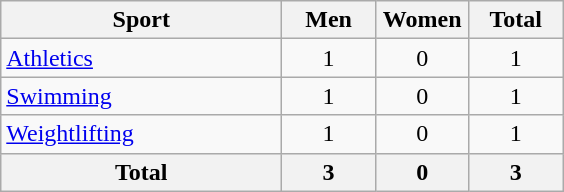<table class="wikitable sortable" style="text-align:center;">
<tr>
<th width=180>Sport</th>
<th width=55>Men</th>
<th width=55>Women</th>
<th width=55>Total</th>
</tr>
<tr>
<td align=left><a href='#'>Athletics</a></td>
<td>1</td>
<td>0</td>
<td>1</td>
</tr>
<tr>
<td align=left><a href='#'>Swimming</a></td>
<td>1</td>
<td>0</td>
<td>1</td>
</tr>
<tr>
<td align=left><a href='#'>Weightlifting</a></td>
<td>1</td>
<td>0</td>
<td>1</td>
</tr>
<tr>
<th>Total</th>
<th>3</th>
<th>0</th>
<th>3</th>
</tr>
</table>
